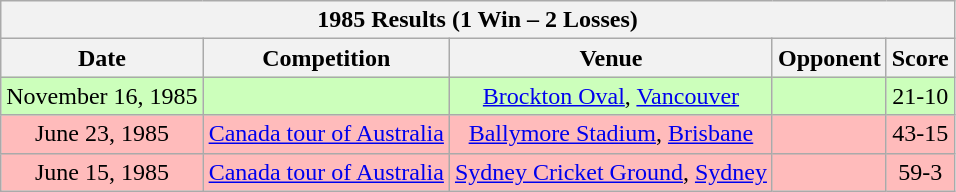<table class="wikitable sortable">
<tr>
<th colspan="5"><strong>1985 Results (1 Win – 2 Losses)</strong></th>
</tr>
<tr>
<th>Date</th>
<th>Competition</th>
<th>Venue</th>
<th>Opponent</th>
<th>Score</th>
</tr>
<tr style="background:#cfb;">
<td align=center>November 16, 1985</td>
<td align=center></td>
<td align=center><a href='#'>Brockton Oval</a>, <a href='#'>Vancouver</a></td>
<td></td>
<td align=center>21-10</td>
</tr>
<tr style="background:#fbb;">
<td align=center>June 23, 1985</td>
<td align=center><a href='#'>Canada tour of Australia</a></td>
<td align=center><a href='#'>Ballymore Stadium</a>, <a href='#'>Brisbane</a></td>
<td></td>
<td align=center>43-15</td>
</tr>
<tr style="background:#fbb;">
<td align=center>June 15, 1985</td>
<td align=center><a href='#'>Canada tour of Australia</a></td>
<td align=center><a href='#'>Sydney Cricket Ground</a>, <a href='#'>Sydney</a></td>
<td></td>
<td align=center>59-3</td>
</tr>
</table>
